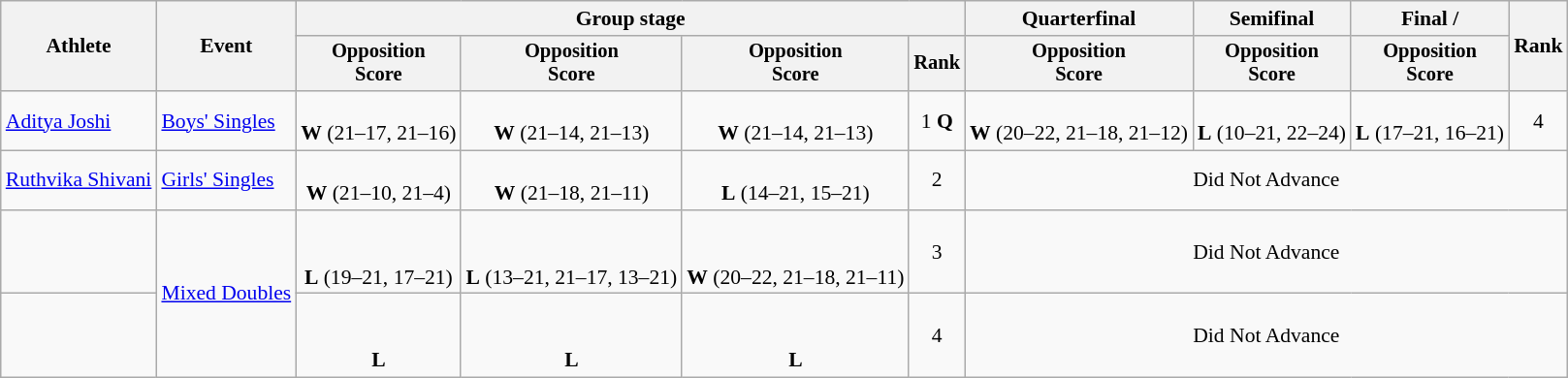<table class="wikitable" style="font-size:90%">
<tr>
<th rowspan=2>Athlete</th>
<th rowspan=2>Event</th>
<th colspan=4>Group stage</th>
<th>Quarterfinal</th>
<th>Semifinal</th>
<th>Final / </th>
<th rowspan=2>Rank</th>
</tr>
<tr style="font-size:95%">
<th>Opposition<br>Score</th>
<th>Opposition<br>Score</th>
<th>Opposition<br>Score</th>
<th>Rank</th>
<th>Opposition<br>Score</th>
<th>Opposition<br>Score</th>
<th>Opposition<br>Score</th>
</tr>
<tr align=center>
<td align=left><a href='#'>Aditya Joshi</a></td>
<td align=left><a href='#'>Boys' Singles</a></td>
<td><br><strong>W</strong> (21–17, 21–16)</td>
<td><br><strong>W</strong> (21–14, 21–13)</td>
<td><br><strong>W</strong> (21–14, 21–13)</td>
<td>1 <strong>Q</strong></td>
<td><br><strong>W</strong> (20–22, 21–18, 21–12)</td>
<td><br><strong>L</strong> (10–21, 22–24)</td>
<td><br><strong>L</strong> (17–21, 16–21)</td>
<td>4</td>
</tr>
<tr align=center>
<td align=left><a href='#'>Ruthvika Shivani</a></td>
<td align=left><a href='#'>Girls' Singles</a></td>
<td><br><strong>W</strong> (21–10, 21–4)</td>
<td><br><strong>W</strong> (21–18, 21–11)</td>
<td><br><strong>L</strong> (14–21, 15–21)</td>
<td>2</td>
<td colspan=4>Did Not Advance</td>
</tr>
<tr align=center>
<td align=left><br></td>
<td align=left rowspan="2"><a href='#'>Mixed Doubles</a></td>
<td><br><br><strong>L</strong> (19–21, 17–21)</td>
<td><br><br><strong>L</strong> (13–21, 21–17, 13–21)</td>
<td><br><br><strong>W</strong> (20–22, 21–18, 21–11)</td>
<td>3</td>
<td colspan=4>Did Not Advance</td>
</tr>
<tr align=center>
<td align=left><br></td>
<td><br><br><strong>L</strong> </td>
<td><br><br><strong>L</strong> </td>
<td><br><br><strong>L</strong> </td>
<td>4</td>
<td colspan=4>Did Not Advance</td>
</tr>
</table>
